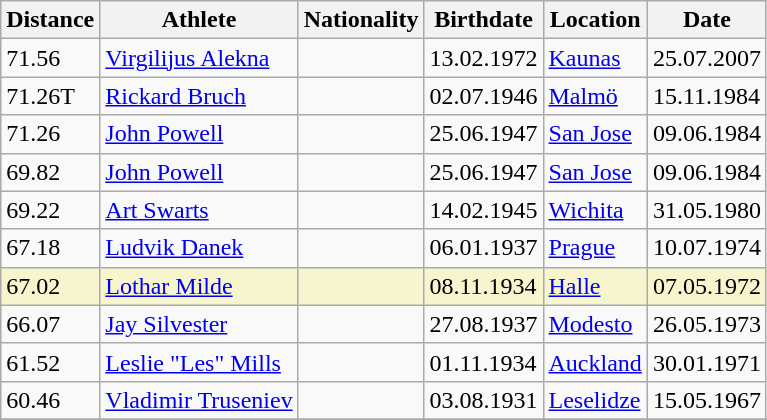<table class="wikitable">
<tr>
<th>Distance</th>
<th>Athlete</th>
<th>Nationality</th>
<th>Birthdate</th>
<th>Location</th>
<th>Date</th>
</tr>
<tr>
<td>71.56</td>
<td><a href='#'>Virgilijus Alekna</a></td>
<td></td>
<td>13.02.1972</td>
<td><a href='#'>Kaunas</a></td>
<td>25.07.2007</td>
</tr>
<tr>
<td>71.26T</td>
<td><a href='#'>Rickard Bruch</a></td>
<td></td>
<td>02.07.1946</td>
<td><a href='#'>Malmö</a></td>
<td>15.11.1984</td>
</tr>
<tr>
<td>71.26</td>
<td><a href='#'>John Powell</a></td>
<td></td>
<td>25.06.1947</td>
<td><a href='#'>San Jose</a></td>
<td>09.06.1984</td>
</tr>
<tr>
<td>69.82</td>
<td><a href='#'>John Powell</a></td>
<td></td>
<td>25.06.1947</td>
<td><a href='#'>San Jose</a></td>
<td>09.06.1984</td>
</tr>
<tr>
<td>69.22</td>
<td><a href='#'>Art Swarts</a></td>
<td></td>
<td>14.02.1945</td>
<td><a href='#'>Wichita</a></td>
<td>31.05.1980</td>
</tr>
<tr>
<td>67.18</td>
<td><a href='#'>Ludvik Danek</a></td>
<td></td>
<td>06.01.1937</td>
<td><a href='#'>Prague</a></td>
<td>10.07.1974</td>
</tr>
<tr bgcolor=#f6F5CE>
<td>67.02</td>
<td><a href='#'>Lothar Milde</a></td>
<td></td>
<td>08.11.1934</td>
<td><a href='#'>Halle</a></td>
<td>07.05.1972 </td>
</tr>
<tr>
<td>66.07</td>
<td><a href='#'>Jay Silvester</a></td>
<td></td>
<td>27.08.1937</td>
<td><a href='#'>Modesto</a></td>
<td>26.05.1973</td>
</tr>
<tr>
<td>61.52</td>
<td><a href='#'>Leslie "Les" Mills</a></td>
<td></td>
<td>01.11.1934</td>
<td><a href='#'>Auckland</a></td>
<td>30.01.1971</td>
</tr>
<tr>
<td>60.46</td>
<td><a href='#'>Vladimir Truseniev</a></td>
<td></td>
<td>03.08.1931</td>
<td><a href='#'>Leselidze</a></td>
<td>15.05.1967</td>
</tr>
<tr>
</tr>
</table>
